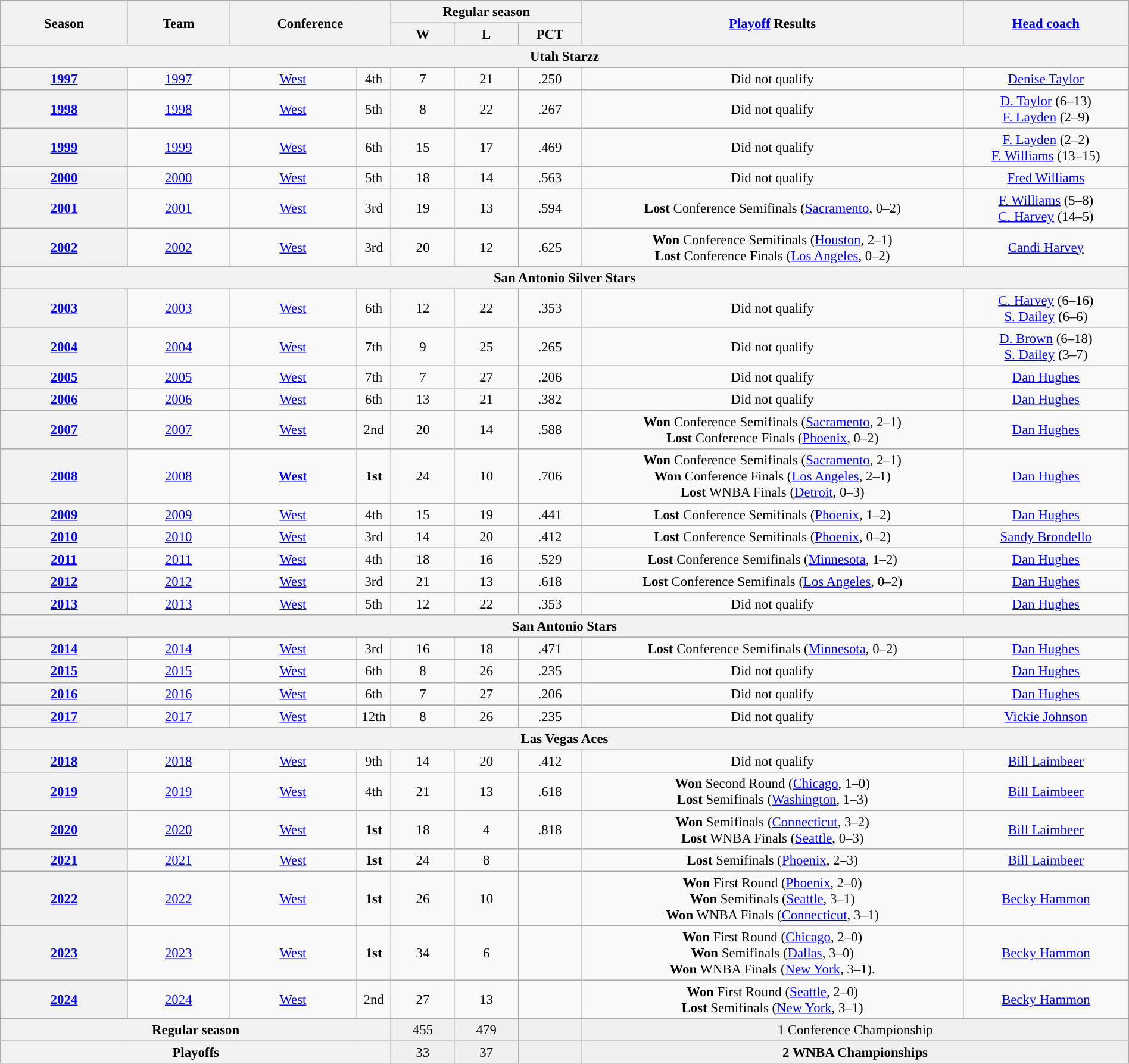<table class="wikitable" style="margin:1em auto; font-size:95%; text-align: center; min-width: 85%;">
<tr>
<th rowspan=2 style="width: 10%;">Season</th>
<th rowspan=2 style="width: 8%;">Team</th>
<th rowspan=2 colspan=2 style="width: 12%;">Conference</th>
<th colspan=3 style="width: 15%;">Regular season</th>
<th rowspan=2 style="width: 30%;"><a href='#'>Playoff</a> Results</th>
<th rowspan=2 style="width: 13%;"><a href='#'>Head coach</a></th>
</tr>
<tr>
<th style="width: 5%;">W</th>
<th style="width: 5%;">L</th>
<th style="width: 5%;">PCT</th>
</tr>
<tr>
<th colspan=9>Utah Starzz</th>
</tr>
<tr>
<th><a href='#'>1997</a></th>
<td><a href='#'>1997</a></td>
<td style="width: 10%"><a href='#'>West</a></td>
<td>4th</td>
<td>7</td>
<td>21</td>
<td>.250</td>
<td>Did not qualify</td>
<td><a href='#'>Denise Taylor</a></td>
</tr>
<tr>
<th><a href='#'>1998</a></th>
<td><a href='#'>1998</a></td>
<td style="width: 10%"><a href='#'>West</a></td>
<td>5th</td>
<td>8</td>
<td>22</td>
<td>.267</td>
<td>Did not qualify</td>
<td><a href='#'>D. Taylor</a> (6–13)<br><a href='#'>F. Layden</a> (2–9)</td>
</tr>
<tr>
<th><a href='#'>1999</a></th>
<td><a href='#'>1999</a></td>
<td style="width: 10%"><a href='#'>West</a></td>
<td>6th</td>
<td>15</td>
<td>17</td>
<td>.469</td>
<td>Did not qualify</td>
<td><a href='#'>F. Layden</a> (2–2)<br><a href='#'>F. Williams</a> (13–15)</td>
</tr>
<tr>
<th><a href='#'>2000</a></th>
<td><a href='#'>2000</a></td>
<td style="width: 10%"><a href='#'>West</a></td>
<td>5th</td>
<td>18</td>
<td>14</td>
<td>.563</td>
<td>Did not qualify</td>
<td><a href='#'>Fred Williams</a></td>
</tr>
<tr>
<th><a href='#'>2001</a></th>
<td><a href='#'>2001</a></td>
<td style="width: 10%"><a href='#'>West</a></td>
<td>3rd</td>
<td>19</td>
<td>13</td>
<td>.594</td>
<td><strong>Lost</strong> Conference Semifinals (<a href='#'>Sacramento</a>, 0–2)</td>
<td><a href='#'>F. Williams</a> (5–8)<br><a href='#'>C. Harvey</a> (14–5)</td>
</tr>
<tr>
<th><a href='#'>2002</a></th>
<td><a href='#'>2002</a></td>
<td style="width: 10%"><a href='#'>West</a></td>
<td>3rd</td>
<td>20</td>
<td>12</td>
<td>.625</td>
<td><strong>Won</strong> Conference Semifinals (<a href='#'>Houston</a>, 2–1)<br><strong>Lost</strong> Conference Finals (<a href='#'>Los Angeles</a>, 0–2)</td>
<td><a href='#'>Candi Harvey</a></td>
</tr>
<tr>
<th colspan=9>San Antonio Silver Stars</th>
</tr>
<tr>
<th><a href='#'>2003</a></th>
<td><a href='#'>2003</a></td>
<td style="width: 10%"><a href='#'>West</a></td>
<td>6th</td>
<td>12</td>
<td>22</td>
<td>.353</td>
<td>Did not qualify</td>
<td><a href='#'>C. Harvey</a> (6–16)<br><a href='#'>S. Dailey</a> (6–6)</td>
</tr>
<tr>
<th><a href='#'>2004</a></th>
<td><a href='#'>2004</a></td>
<td style="width: 10%"><a href='#'>West</a></td>
<td>7th</td>
<td>9</td>
<td>25</td>
<td>.265</td>
<td>Did not qualify</td>
<td><a href='#'>D. Brown</a> (6–18)<br><a href='#'>S. Dailey</a> (3–7)</td>
</tr>
<tr>
<th><a href='#'>2005</a></th>
<td><a href='#'>2005</a></td>
<td style="width: 10%"><a href='#'>West</a></td>
<td>7th</td>
<td>7</td>
<td>27</td>
<td>.206</td>
<td>Did not qualify</td>
<td><a href='#'>Dan Hughes</a></td>
</tr>
<tr>
<th><a href='#'>2006</a></th>
<td><a href='#'>2006</a></td>
<td style="width: 10%"><a href='#'>West</a></td>
<td>6th</td>
<td>13</td>
<td>21</td>
<td>.382</td>
<td>Did not qualify</td>
<td><a href='#'>Dan Hughes</a></td>
</tr>
<tr>
<th><a href='#'>2007</a></th>
<td><a href='#'>2007</a></td>
<td style="width: 10%"><a href='#'>West</a></td>
<td>2nd</td>
<td>20</td>
<td>14</td>
<td>.588</td>
<td><strong>Won</strong> Conference Semifinals (<a href='#'>Sacramento</a>, 2–1)<br><strong>Lost</strong> Conference Finals (<a href='#'>Phoenix</a>, 0–2)</td>
<td><a href='#'>Dan Hughes</a></td>
</tr>
<tr>
<th><a href='#'>2008</a></th>
<td><a href='#'>2008</a></td>
<td style="width: 10%"><strong><a href='#'>West</a></strong></td>
<td><strong>1st</strong></td>
<td>24</td>
<td>10</td>
<td>.706</td>
<td><strong>Won</strong> Conference Semifinals (<a href='#'>Sacramento</a>, 2–1)<br><strong>Won</strong> Conference Finals (<a href='#'>Los Angeles</a>, 2–1)<br><strong>Lost</strong> WNBA Finals (<a href='#'>Detroit</a>, 0–3)</td>
<td><a href='#'>Dan Hughes</a></td>
</tr>
<tr>
<th><a href='#'>2009</a></th>
<td><a href='#'>2009</a></td>
<td style="width: 10%"><a href='#'>West</a></td>
<td>4th</td>
<td>15</td>
<td>19</td>
<td>.441</td>
<td><strong>Lost</strong> Conference Semifinals (<a href='#'>Phoenix</a>, 1–2)</td>
<td><a href='#'>Dan Hughes</a></td>
</tr>
<tr>
<th><a href='#'>2010</a></th>
<td><a href='#'>2010</a></td>
<td style="width: 10%"><a href='#'>West</a></td>
<td>3rd</td>
<td>14</td>
<td>20</td>
<td>.412</td>
<td><strong>Lost</strong> Conference Semifinals (<a href='#'>Phoenix</a>, 0–2)</td>
<td><a href='#'>Sandy Brondello</a></td>
</tr>
<tr>
<th><a href='#'>2011</a></th>
<td><a href='#'>2011</a></td>
<td style="width: 10%"><a href='#'>West</a></td>
<td>4th</td>
<td>18</td>
<td>16</td>
<td>.529</td>
<td><strong>Lost</strong> Conference Semifinals (<a href='#'>Minnesota</a>, 1–2)</td>
<td><a href='#'>Dan Hughes</a></td>
</tr>
<tr>
<th><a href='#'>2012</a></th>
<td><a href='#'>2012</a></td>
<td style="width: 10%"><a href='#'>West</a></td>
<td>3rd</td>
<td>21</td>
<td>13</td>
<td>.618</td>
<td><strong>Lost</strong> Conference Semifinals (<a href='#'>Los Angeles</a>, 0–2)</td>
<td><a href='#'>Dan Hughes</a></td>
</tr>
<tr>
<th><a href='#'>2013</a></th>
<td><a href='#'>2013</a></td>
<td style="width: 10%"><a href='#'>West</a></td>
<td>5th</td>
<td>12</td>
<td>22</td>
<td>.353</td>
<td>Did not qualify</td>
<td><a href='#'>Dan Hughes</a></td>
</tr>
<tr>
<th colspan=9>San Antonio Stars</th>
</tr>
<tr>
<th><a href='#'>2014</a></th>
<td><a href='#'>2014</a></td>
<td style="width: 10%"><a href='#'>West</a></td>
<td>3rd</td>
<td>16</td>
<td>18</td>
<td>.471</td>
<td><strong>Lost</strong> Conference Semifinals (<a href='#'>Minnesota</a>, 0–2)</td>
<td><a href='#'>Dan Hughes</a></td>
</tr>
<tr>
<th><a href='#'>2015</a></th>
<td><a href='#'>2015</a></td>
<td style="width: 10%"><a href='#'>West</a></td>
<td>6th</td>
<td>8</td>
<td>26</td>
<td>.235</td>
<td>Did not qualify</td>
<td><a href='#'>Dan Hughes</a></td>
</tr>
<tr>
<th><a href='#'>2016</a></th>
<td><a href='#'>2016</a></td>
<td style="width: 10%"><a href='#'>West</a></td>
<td>6th</td>
<td>7</td>
<td>27</td>
<td>.206</td>
<td>Did not qualify</td>
<td><a href='#'>Dan Hughes</a></td>
</tr>
<tr style="background:#f0f0f0">
</tr>
<tr>
<th><a href='#'>2017</a></th>
<td><a href='#'>2017</a></td>
<td style="width: 10%"><a href='#'>West</a></td>
<td>12th</td>
<td>8</td>
<td>26</td>
<td>.235</td>
<td>Did not qualify</td>
<td><a href='#'>Vickie Johnson</a></td>
</tr>
<tr>
<th colspan=9>Las Vegas Aces</th>
</tr>
<tr>
<th><a href='#'>2018</a></th>
<td><a href='#'>2018</a></td>
<td style="width: 10%"><a href='#'>West</a></td>
<td>9th</td>
<td>14</td>
<td>20</td>
<td>.412</td>
<td>Did not qualify</td>
<td><a href='#'>Bill Laimbeer</a></td>
</tr>
<tr>
<th><a href='#'>2019</a></th>
<td><a href='#'>2019</a></td>
<td style="width: 10%"><a href='#'>West</a></td>
<td>4th</td>
<td>21</td>
<td>13</td>
<td>.618</td>
<td><strong>Won</strong> Second Round (<a href='#'>Chicago</a>, 1–0)<br><strong>Lost</strong> Semifinals (<a href='#'>Washington</a>, 1–3)</td>
<td><a href='#'>Bill Laimbeer</a></td>
</tr>
<tr>
<th><a href='#'>2020</a></th>
<td><a href='#'>2020</a></td>
<td style="width: 10%"><a href='#'>West</a></td>
<td><strong>1st</strong></td>
<td>18</td>
<td>4</td>
<td>.818</td>
<td><strong>Won</strong> Semifinals (<a href='#'>Connecticut</a>, 3–2)<br> <strong>Lost</strong> WNBA Finals (<a href='#'>Seattle</a>, 0–3)</td>
<td><a href='#'>Bill Laimbeer</a></td>
</tr>
<tr>
<th><a href='#'>2021</a></th>
<td><a href='#'>2021</a></td>
<td style="width: 10%"><a href='#'>West</a></td>
<td><strong>1st</strong></td>
<td>24</td>
<td>8</td>
<td></td>
<td><strong>Lost</strong> Semifinals (<a href='#'>Phoenix</a>, 2–3)</td>
<td><a href='#'>Bill Laimbeer</a></td>
</tr>
<tr>
<th><a href='#'>2022</a></th>
<td><a href='#'>2022</a></td>
<td style="width: 10%"><a href='#'>West</a></td>
<td><strong>1st</strong></td>
<td>26</td>
<td>10</td>
<td></td>
<td><strong>Won</strong> First Round (<a href='#'>Phoenix</a>, 2–0)<br> <strong>Won</strong> Semifinals (<a href='#'>Seattle</a>, 3–1)<br> <strong>Won</strong> WNBA Finals (<a href='#'>Connecticut</a>, 3–1)</td>
<td><a href='#'>Becky Hammon</a></td>
</tr>
<tr>
<th><a href='#'>2023</a></th>
<td><a href='#'>2023</a></td>
<td style="width: 10%"><a href='#'>West</a></td>
<td><strong>1st</strong></td>
<td>34</td>
<td>6</td>
<td></td>
<td><strong>Won</strong> First Round (<a href='#'>Chicago</a>, 2–0)<br> <strong>Won</strong> Semifinals (<a href='#'>Dallas</a>, 3–0)<br> <strong>Won</strong> WNBA Finals (<a href='#'>New York</a>, 3–1).</td>
<td><a href='#'>Becky Hammon</a></td>
</tr>
<tr>
<th><a href='#'>2024</a></th>
<td><a href='#'>2024</a></td>
<td style="width: 10%"><a href='#'>West</a></td>
<td>2nd</td>
<td>27</td>
<td>13</td>
<td></td>
<td><strong>Won</strong> First Round (<a href='#'>Seattle</a>, 2–0)<br> <strong>Lost</strong> Semifinals (<a href='#'>New York</a>, 3–1)</td>
<td><a href='#'>Becky Hammon</a></td>
</tr>
<tr style="background:#f0f0f0">
<th colspan=4>Regular season</th>
<td>455</td>
<td>479</td>
<td></td>
<td colspan=2>1 Conference Championship</td>
</tr>
<tr style="background:#f0f0f0">
<th colspan=4>Playoffs</th>
<td>33</td>
<td>37</td>
<td></td>
<td colspan=2><strong>2 WNBA Championships</strong></td>
</tr>
</table>
